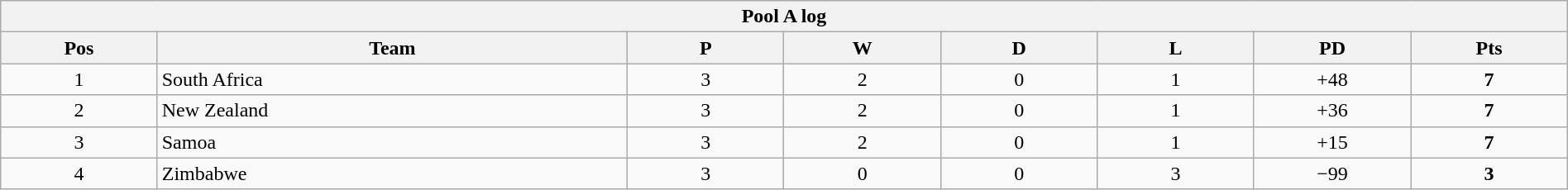<table class="wikitable" style="text-align:center; font-size:100%; width:100%;">
<tr>
<th colspan="100%" cellpadding="0" cellspacing="0"><strong>Pool A log</strong></th>
</tr>
<tr>
<th style="width:10%;">Pos</th>
<th style="width:30%;">Team</th>
<th style="width:10%;">P</th>
<th style="width:10%;">W</th>
<th style="width:10%;">D</th>
<th style="width:10%;">L</th>
<th style="width:10%;">PD</th>
<th style="width:10%;">Pts</th>
</tr>
<tr>
<td>1</td>
<td style="text-align:left;">South Africa</td>
<td>3</td>
<td>2</td>
<td>0</td>
<td>1</td>
<td>+48</td>
<td><strong>7</strong></td>
</tr>
<tr>
<td>2</td>
<td style="text-align:left;">New Zealand</td>
<td>3</td>
<td>2</td>
<td>0</td>
<td>1</td>
<td>+36</td>
<td><strong>7</strong></td>
</tr>
<tr>
<td>3</td>
<td style="text-align:left;">Samoa</td>
<td>3</td>
<td>2</td>
<td>0</td>
<td>1</td>
<td>+15</td>
<td><strong>7</strong></td>
</tr>
<tr>
<td>4</td>
<td style="text-align:left;">Zimbabwe</td>
<td>3</td>
<td>0</td>
<td>0</td>
<td>3</td>
<td>−99</td>
<td><strong>3</strong></td>
</tr>
</table>
